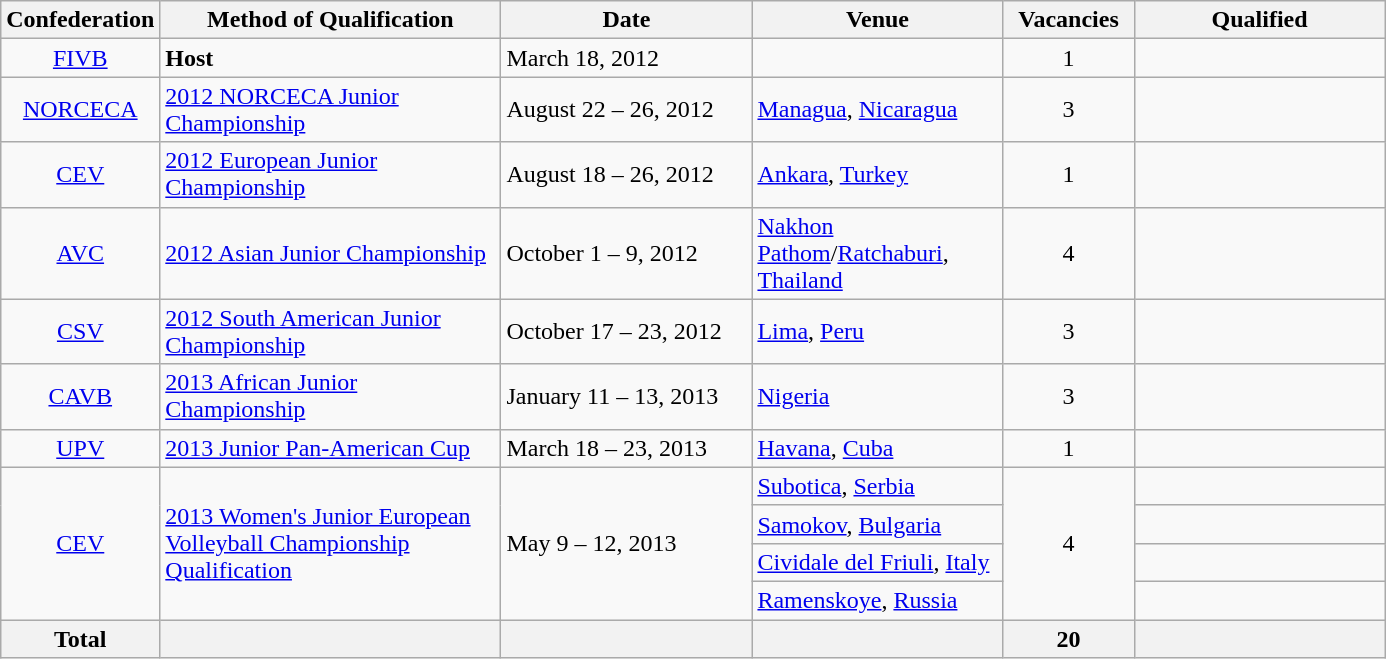<table class="wikitable">
<tr>
<th width=50>Confederation</th>
<th width=220>Method of Qualification</th>
<th width=160>Date</th>
<th width=160>Venue</th>
<th width=80>Vacancies</th>
<th width=160>Qualified</th>
</tr>
<tr>
<td align=center><a href='#'>FIVB</a></td>
<td><strong>Host</strong></td>
<td>March 18, 2012</td>
<td></td>
<td style="text-align:center;">1</td>
<td></td>
</tr>
<tr>
<td align=center><a href='#'>NORCECA</a></td>
<td><a href='#'>2012 NORCECA Junior Championship</a></td>
<td>August 22 – 26, 2012</td>
<td> <a href='#'>Managua</a>, <a href='#'>Nicaragua</a></td>
<td style="text-align:center;">3</td>
<td><br><br></td>
</tr>
<tr>
<td align=center><a href='#'>CEV</a></td>
<td><a href='#'>2012 European Junior Championship</a></td>
<td>August 18 – 26, 2012</td>
<td> <a href='#'>Ankara</a>, <a href='#'>Turkey</a></td>
<td style="text-align:center;">1</td>
<td></td>
</tr>
<tr>
<td align=center><a href='#'>AVC</a></td>
<td><a href='#'>2012 Asian Junior Championship</a></td>
<td>October 1 – 9, 2012</td>
<td> <a href='#'>Nakhon Pathom</a>/<a href='#'>Ratchaburi</a>, <a href='#'>Thailand</a></td>
<td style="text-align:center;">4</td>
<td><br><br><br></td>
</tr>
<tr>
<td align=center><a href='#'>CSV</a></td>
<td><a href='#'>2012 South American Junior Championship</a></td>
<td>October 17 – 23, 2012</td>
<td> <a href='#'>Lima</a>, <a href='#'>Peru</a></td>
<td style="text-align:center;">3</td>
<td><br><br></td>
</tr>
<tr>
<td align=center><a href='#'>CAVB</a></td>
<td><a href='#'>2013 African Junior Championship</a></td>
<td>January 11 – 13, 2013</td>
<td> <a href='#'>Nigeria</a></td>
<td style="text-align:center;">3</td>
<td><br><br></td>
</tr>
<tr>
<td align=center><a href='#'>UPV</a></td>
<td><a href='#'>2013 Junior Pan-American Cup</a></td>
<td>March 18 – 23, 2013</td>
<td> <a href='#'>Havana</a>, <a href='#'>Cuba</a></td>
<td style="text-align:center;">1</td>
<td></td>
</tr>
<tr>
<td align=center rowspan=4><a href='#'>CEV</a></td>
<td rowspan=4><a href='#'>2013 Women's Junior European Volleyball Championship Qualification</a></td>
<td rowspan=4>May 9 – 12, 2013</td>
<td> <a href='#'>Subotica</a>, <a href='#'>Serbia</a></td>
<td style="text-align:center;" rowspan=4>4</td>
<td></td>
</tr>
<tr>
<td> <a href='#'>Samokov</a>, <a href='#'>Bulgaria</a></td>
<td></td>
</tr>
<tr>
<td> <a href='#'>Cividale del Friuli</a>, <a href='#'>Italy</a></td>
<td></td>
</tr>
<tr>
<td> <a href='#'>Ramenskoye</a>, <a href='#'>Russia</a></td>
<td></td>
</tr>
<tr>
<th>Total</th>
<th></th>
<th></th>
<th></th>
<th>20</th>
<th></th>
</tr>
</table>
